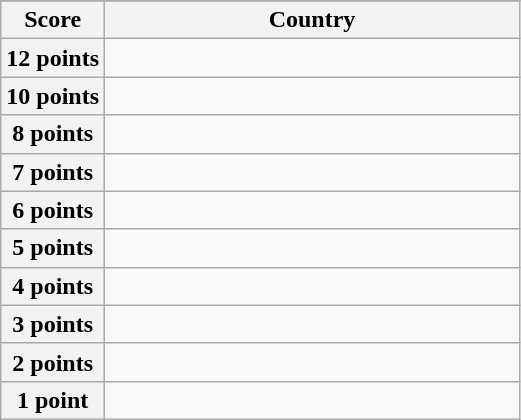<table class="wikitable">
<tr>
</tr>
<tr>
<th scope="col" width="20%">Score</th>
<th scope="col">Country</th>
</tr>
<tr>
<th scope="row">12 points</th>
<td></td>
</tr>
<tr>
<th scope="row">10 points</th>
<td></td>
</tr>
<tr>
<th scope="row">8 points</th>
<td></td>
</tr>
<tr>
<th scope="row">7 points</th>
<td></td>
</tr>
<tr>
<th scope="row">6 points</th>
<td></td>
</tr>
<tr>
<th scope="row">5 points</th>
<td></td>
</tr>
<tr>
<th scope="row">4 points</th>
<td></td>
</tr>
<tr>
<th scope="row">3 points</th>
<td></td>
</tr>
<tr>
<th scope="row">2 points</th>
<td></td>
</tr>
<tr>
<th scope="row">1 point</th>
<td></td>
</tr>
</table>
